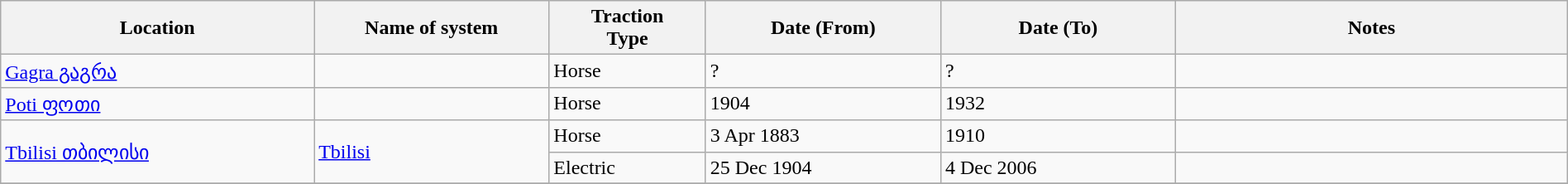<table class="wikitable" width=100%>
<tr>
<th width=20%>Location</th>
<th width=15%>Name of system</th>
<th width=10%>Traction<br>Type</th>
<th width=15%>Date (From)</th>
<th width=15%>Date (To)</th>
<th width=25%>Notes</th>
</tr>
<tr>
<td><a href='#'>Gagra გაგრა</a></td>
<td> </td>
<td>Horse</td>
<td>?</td>
<td>?</td>
<td> </td>
</tr>
<tr>
<td><a href='#'>Poti ფოთი</a></td>
<td> </td>
<td>Horse</td>
<td>1904</td>
<td>1932</td>
<td> </td>
</tr>
<tr>
<td rowspan="2"><a href='#'>Tbilisi თბილისი</a></td>
<td rowspan="2"><a href='#'>Tbilisi</a></td>
<td>Horse</td>
<td>3 Apr 1883</td>
<td>1910</td>
<td> </td>
</tr>
<tr>
<td>Electric</td>
<td>25 Dec 1904</td>
<td>4 Dec 2006</td>
<td></td>
</tr>
<tr>
</tr>
</table>
